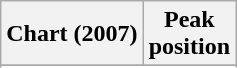<table class="wikitable sortable plainrowheaders" style="text-align:center">
<tr>
<th scope="col">Chart (2007)</th>
<th scope="col">Peak<br>position</th>
</tr>
<tr>
</tr>
<tr>
</tr>
</table>
